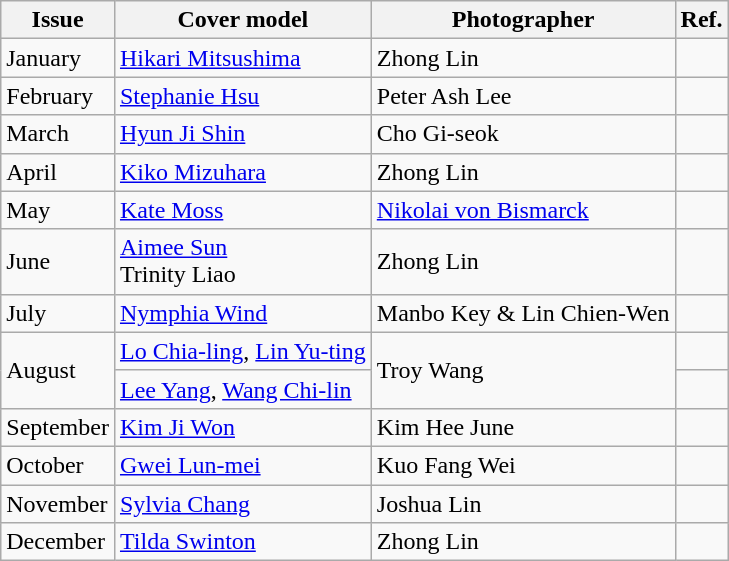<table class="wikitable">
<tr>
<th>Issue</th>
<th>Cover model</th>
<th>Photographer</th>
<th>Ref.</th>
</tr>
<tr>
<td>January</td>
<td><a href='#'>Hikari Mitsushima</a></td>
<td>Zhong Lin</td>
<td></td>
</tr>
<tr>
<td>February</td>
<td><a href='#'>Stephanie Hsu</a></td>
<td>Peter Ash Lee</td>
<td></td>
</tr>
<tr>
<td>March</td>
<td><a href='#'>Hyun Ji Shin</a></td>
<td>Cho Gi-seok</td>
<td></td>
</tr>
<tr>
<td>April</td>
<td><a href='#'>Kiko Mizuhara</a></td>
<td>Zhong Lin</td>
<td></td>
</tr>
<tr>
<td>May</td>
<td><a href='#'>Kate Moss</a></td>
<td><a href='#'>Nikolai von Bismarck</a></td>
<td></td>
</tr>
<tr>
<td>June</td>
<td><a href='#'>Aimee Sun</a> <br>Trinity Liao</td>
<td>Zhong Lin</td>
<td></td>
</tr>
<tr>
<td>July</td>
<td><a href='#'>Nymphia Wind</a></td>
<td>Manbo Key & Lin Chien-Wen</td>
<td></td>
</tr>
<tr>
<td rowspan="2">August</td>
<td><a href='#'>Lo Chia-ling</a>, <a href='#'>Lin Yu-ting</a></td>
<td rowspan="2">Troy Wang</td>
<td></td>
</tr>
<tr>
<td><a href='#'>Lee Yang</a>, <a href='#'>Wang Chi-lin</a></td>
<td></td>
</tr>
<tr>
<td>September</td>
<td><a href='#'>Kim Ji Won</a></td>
<td>Kim Hee June</td>
<td></td>
</tr>
<tr>
<td>October</td>
<td><a href='#'>Gwei Lun-mei</a></td>
<td>Kuo Fang Wei</td>
<td></td>
</tr>
<tr>
<td>November</td>
<td><a href='#'>Sylvia Chang</a></td>
<td>Joshua Lin</td>
<td></td>
</tr>
<tr>
<td>December</td>
<td><a href='#'>Tilda Swinton</a></td>
<td>Zhong Lin</td>
<td></td>
</tr>
</table>
